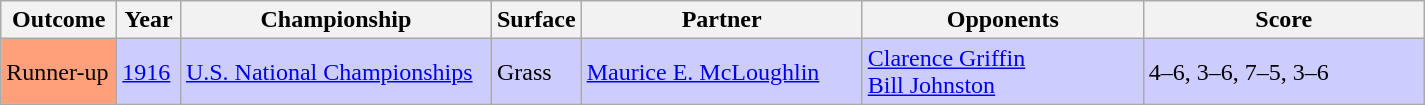<table class="sortable wikitable">
<tr>
<th style="width:70px">Outcome</th>
<th style="width:35px">Year</th>
<th style="width:200px">Championship</th>
<th style="width:50px">Surface</th>
<th style="width:180px">Partner</th>
<th style="width:180px">Opponents</th>
<th style="width:180px" class="unsortable">Score</th>
</tr>
<tr style="background:#ccf;">
<td style="background:#ffa07a;">Runner-up</td>
<td><a href='#'>1916</a></td>
<td><a href='#'>U.S. National Championships</a></td>
<td>Grass</td>
<td> <a href='#'>Maurice E. McLoughlin</a></td>
<td> <a href='#'>Clarence Griffin</a><br>  <a href='#'>Bill Johnston</a></td>
<td>4–6, 3–6, 7–5, 3–6</td>
</tr>
</table>
